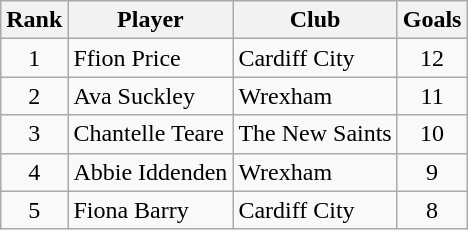<table class="wikitable" style="text-align:center">
<tr>
<th>Rank</th>
<th>Player</th>
<th>Club</th>
<th>Goals</th>
</tr>
<tr>
<td>1</td>
<td align="left"> Ffion Price</td>
<td align="left">Cardiff City</td>
<td>12</td>
</tr>
<tr>
<td>2</td>
<td align="left"> Ava Suckley</td>
<td align="left">Wrexham</td>
<td>11</td>
</tr>
<tr>
<td rowspan=>3</td>
<td align="left"> Chantelle Teare</td>
<td align="left">The New Saints</td>
<td rowspan=>10</td>
</tr>
<tr>
<td rowspan=>4</td>
<td align="left"> Abbie Iddenden</td>
<td align="left">Wrexham</td>
<td rowspan=>9</td>
</tr>
<tr>
<td>5</td>
<td align="left"> Fiona Barry</td>
<td align="left">Cardiff City</td>
<td>8</td>
</tr>
</table>
